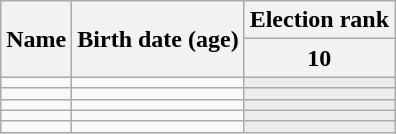<table class="wikitable sortable" style="text-align:center;">
<tr>
<th rowspan="2">Name</th>
<th rowspan="2">Birth date (age)</th>
<th class="unsortable">Election rank</th>
</tr>
<tr>
<th data-sort-type="number">10</th>
</tr>
<tr>
<td style="text-align:left;" data-sort-value="Ando, Chikana"></td>
<td style="text-align:left;"></td>
<td style="background:#ececec; color:gray;"></td>
</tr>
<tr>
<td style="text-align:left;" data-sort-value="Sato, Kairi"></td>
<td style="text-align:left;"></td>
<td style="background:#ececec; color:gray;"></td>
</tr>
<tr>
<td style="text-align:left;" data-sort-value="Takahashi, Nanami"></td>
<td style="text-align:left;"></td>
<td style="background:#ececec; color:gray;"></td>
</tr>
<tr>
<td style="text-align:left;" data-sort-value="Tsushima, Yunako"></td>
<td style="text-align:left;"></td>
<td style="background:#ececec; color:gray;"></td>
</tr>
<tr>
<td style="text-align:left;" data-sort-value="Fujisaki, Miyu"></td>
<td style="text-align:left;"></td>
<td style="background:#ececec; color:gray;"></td>
</tr>
</table>
